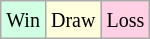<table class="wikitable">
<tr>
<td style="background:#d0ffe3;"><small>Win</small></td>
<td style="background:#ffffdd;"><small>Draw</small></td>
<td style="background:#ffd0e3;"><small>Loss</small></td>
</tr>
</table>
